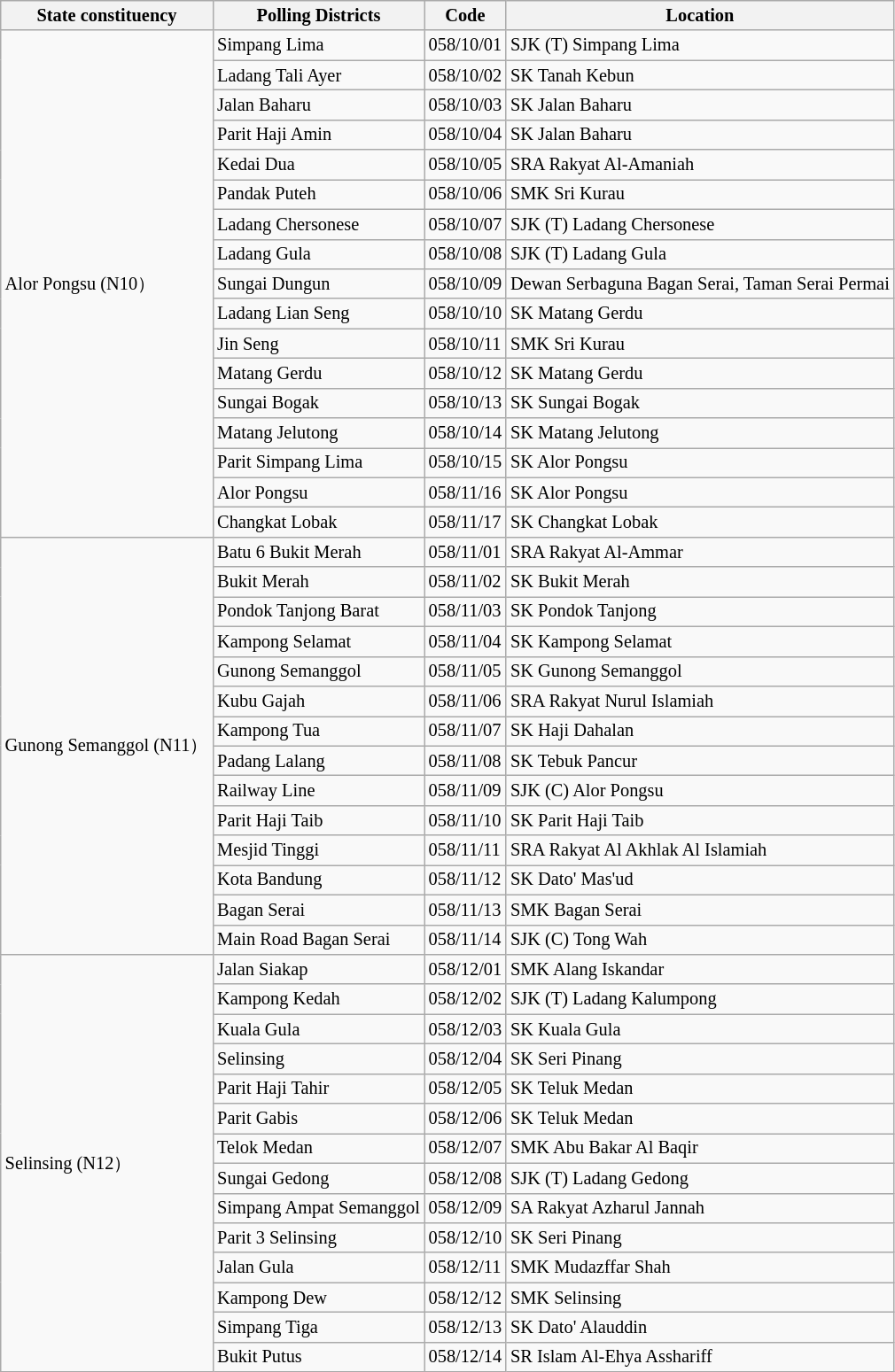<table class="wikitable sortable mw-collapsible" style="white-space:nowrap;font-size:85%">
<tr>
<th>State constituency</th>
<th>Polling Districts</th>
<th>Code</th>
<th>Location</th>
</tr>
<tr>
<td rowspan="17">Alor Pongsu (N10）</td>
<td>Simpang Lima</td>
<td>058/10/01</td>
<td>SJK (T) Simpang Lima</td>
</tr>
<tr>
<td>Ladang Tali Ayer</td>
<td>058/10/02</td>
<td>SK Tanah Kebun</td>
</tr>
<tr>
<td>Jalan Baharu</td>
<td>058/10/03</td>
<td>SK Jalan Baharu</td>
</tr>
<tr>
<td>Parit Haji Amin</td>
<td>058/10/04</td>
<td>SK Jalan Baharu</td>
</tr>
<tr>
<td>Kedai Dua</td>
<td>058/10/05</td>
<td>SRA Rakyat Al-Amaniah</td>
</tr>
<tr>
<td>Pandak Puteh</td>
<td>058/10/06</td>
<td>SMK Sri Kurau</td>
</tr>
<tr>
<td>Ladang Chersonese</td>
<td>058/10/07</td>
<td>SJK (T) Ladang Chersonese</td>
</tr>
<tr>
<td>Ladang Gula</td>
<td>058/10/08</td>
<td>SJK (T) Ladang Gula</td>
</tr>
<tr>
<td>Sungai Dungun</td>
<td>058/10/09</td>
<td>Dewan Serbaguna Bagan Serai, Taman Serai Permai</td>
</tr>
<tr>
<td>Ladang Lian Seng</td>
<td>058/10/10</td>
<td>SK Matang Gerdu</td>
</tr>
<tr>
<td>Jin Seng</td>
<td>058/10/11</td>
<td>SMK Sri Kurau</td>
</tr>
<tr>
<td>Matang Gerdu</td>
<td>058/10/12</td>
<td>SK Matang Gerdu</td>
</tr>
<tr>
<td>Sungai Bogak</td>
<td>058/10/13</td>
<td>SK Sungai Bogak</td>
</tr>
<tr>
<td>Matang Jelutong</td>
<td>058/10/14</td>
<td>SK Matang Jelutong</td>
</tr>
<tr>
<td>Parit Simpang Lima</td>
<td>058/10/15</td>
<td>SK Alor Pongsu</td>
</tr>
<tr>
<td>Alor Pongsu</td>
<td>058/11/16</td>
<td>SK Alor Pongsu</td>
</tr>
<tr>
<td>Changkat Lobak</td>
<td>058/11/17</td>
<td>SK Changkat Lobak</td>
</tr>
<tr>
<td rowspan="14">Gunong Semanggol (N11）</td>
<td>Batu 6 Bukit Merah</td>
<td>058/11/01</td>
<td>SRA Rakyat Al-Ammar</td>
</tr>
<tr>
<td>Bukit Merah</td>
<td>058/11/02</td>
<td>SK Bukit Merah</td>
</tr>
<tr>
<td>Pondok Tanjong Barat</td>
<td>058/11/03</td>
<td>SK Pondok Tanjong</td>
</tr>
<tr>
<td>Kampong Selamat</td>
<td>058/11/04</td>
<td>SK Kampong Selamat</td>
</tr>
<tr>
<td>Gunong Semanggol</td>
<td>058/11/05</td>
<td>SK Gunong Semanggol</td>
</tr>
<tr>
<td>Kubu Gajah</td>
<td>058/11/06</td>
<td>SRA Rakyat Nurul Islamiah</td>
</tr>
<tr>
<td>Kampong Tua</td>
<td>058/11/07</td>
<td>SK Haji Dahalan</td>
</tr>
<tr>
<td>Padang Lalang</td>
<td>058/11/08</td>
<td>SK Tebuk Pancur</td>
</tr>
<tr>
<td>Railway Line</td>
<td>058/11/09</td>
<td>SJK (C) Alor Pongsu</td>
</tr>
<tr>
<td>Parit Haji Taib</td>
<td>058/11/10</td>
<td>SK Parit Haji Taib</td>
</tr>
<tr>
<td>Mesjid Tinggi</td>
<td>058/11/11</td>
<td>SRA Rakyat Al Akhlak Al Islamiah</td>
</tr>
<tr>
<td>Kota Bandung</td>
<td>058/11/12</td>
<td>SK Dato' Mas'ud</td>
</tr>
<tr>
<td>Bagan Serai</td>
<td>058/11/13</td>
<td>SMK Bagan Serai</td>
</tr>
<tr>
<td>Main Road Bagan Serai</td>
<td>058/11/14</td>
<td>SJK (C) Tong Wah</td>
</tr>
<tr>
<td rowspan="14">Selinsing (N12）</td>
<td>Jalan Siakap</td>
<td>058/12/01</td>
<td>SMK Alang Iskandar</td>
</tr>
<tr>
<td>Kampong Kedah</td>
<td>058/12/02</td>
<td>SJK (T) Ladang Kalumpong</td>
</tr>
<tr>
<td>Kuala Gula</td>
<td>058/12/03</td>
<td>SK Kuala Gula</td>
</tr>
<tr>
<td>Selinsing</td>
<td>058/12/04</td>
<td>SK Seri Pinang</td>
</tr>
<tr>
<td>Parit Haji Tahir</td>
<td>058/12/05</td>
<td>SK Teluk Medan</td>
</tr>
<tr>
<td>Parit Gabis</td>
<td>058/12/06</td>
<td>SK Teluk Medan</td>
</tr>
<tr>
<td>Telok Medan</td>
<td>058/12/07</td>
<td>SMK Abu Bakar Al Baqir</td>
</tr>
<tr>
<td>Sungai Gedong</td>
<td>058/12/08</td>
<td>SJK (T) Ladang Gedong</td>
</tr>
<tr>
<td>Simpang Ampat Semanggol</td>
<td>058/12/09</td>
<td>SA Rakyat Azharul Jannah</td>
</tr>
<tr>
<td>Parit 3 Selinsing</td>
<td>058/12/10</td>
<td>SK Seri Pinang</td>
</tr>
<tr>
<td>Jalan Gula</td>
<td>058/12/11</td>
<td>SMK Mudazffar Shah</td>
</tr>
<tr>
<td>Kampong Dew</td>
<td>058/12/12</td>
<td>SMK Selinsing</td>
</tr>
<tr>
<td>Simpang Tiga</td>
<td>058/12/13</td>
<td>SK Dato' Alauddin</td>
</tr>
<tr>
<td>Bukit Putus</td>
<td>058/12/14</td>
<td>SR Islam Al-Ehya Asshariff</td>
</tr>
</table>
